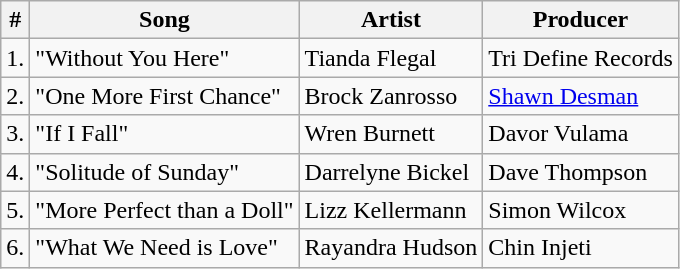<table class="wikitable">
<tr>
<th>#</th>
<th>Song</th>
<th>Artist</th>
<th>Producer</th>
</tr>
<tr>
<td>1.</td>
<td>"Without You Here"</td>
<td>Tianda Flegal</td>
<td>Tri Define Records</td>
</tr>
<tr>
<td>2.</td>
<td>"One More First Chance"</td>
<td>Brock Zanrosso</td>
<td><a href='#'>Shawn Desman</a></td>
</tr>
<tr>
<td>3.</td>
<td>"If I Fall"</td>
<td>Wren Burnett</td>
<td>Davor Vulama</td>
</tr>
<tr>
<td>4.</td>
<td>"Solitude of Sunday"</td>
<td>Darrelyne Bickel</td>
<td>Dave Thompson</td>
</tr>
<tr>
<td>5.</td>
<td>"More Perfect than a Doll"</td>
<td>Lizz Kellermann</td>
<td>Simon Wilcox</td>
</tr>
<tr>
<td>6.</td>
<td>"What We Need is Love"</td>
<td>Rayandra Hudson</td>
<td>Chin Injeti</td>
</tr>
</table>
